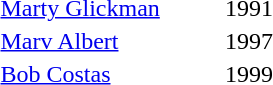<table style="border:'1' 'solid' 'gray' " width="200" style="text-align:center">
<tr>
</tr>
<tr>
<td><a href='#'>Marty Glickman</a></td>
<td>1991</td>
</tr>
<tr>
<td><a href='#'>Marv Albert</a></td>
<td>1997</td>
</tr>
<tr>
<td><a href='#'>Bob Costas</a></td>
<td>1999</td>
</tr>
</table>
